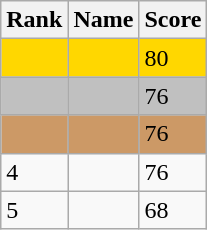<table class="wikitable">
<tr>
<th>Rank</th>
<th>Name</th>
<th>Score</th>
</tr>
<tr style="background:gold;">
<td></td>
<td></td>
<td>80</td>
</tr>
<tr style="background:silver;">
<td></td>
<td></td>
<td>76</td>
</tr>
<tr style="background:#CC9966;">
<td></td>
<td></td>
<td>76</td>
</tr>
<tr>
<td>4</td>
<td></td>
<td>76</td>
</tr>
<tr>
<td>5</td>
<td></td>
<td>68</td>
</tr>
</table>
